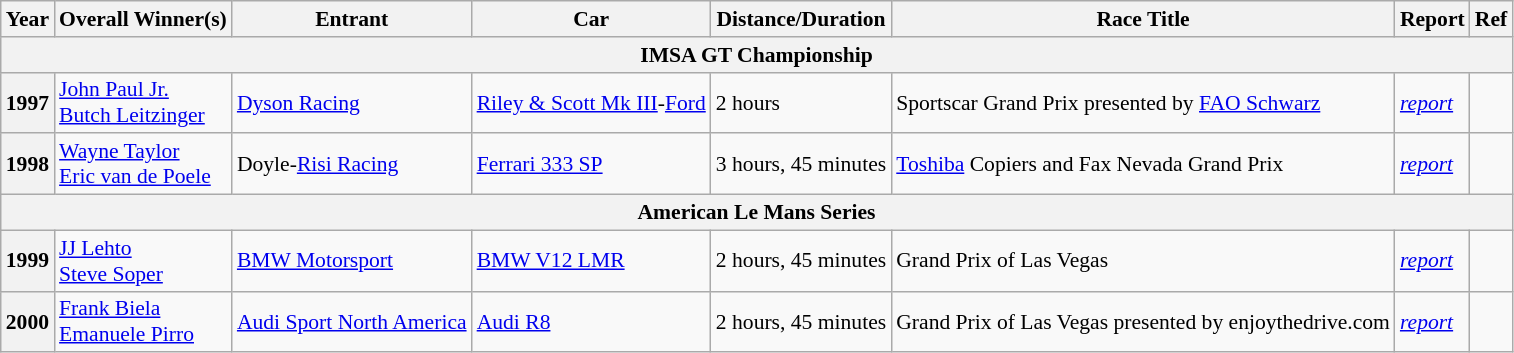<table class="wikitable" style="font-size: 90%;">
<tr>
<th>Year</th>
<th>Overall Winner(s)</th>
<th>Entrant</th>
<th>Car</th>
<th>Distance/Duration</th>
<th>Race Title</th>
<th>Report</th>
<th>Ref</th>
</tr>
<tr>
<th colspan=8>IMSA GT Championship</th>
</tr>
<tr>
<th>1997</th>
<td> <a href='#'>John Paul Jr.</a><br> <a href='#'>Butch Leitzinger</a></td>
<td> <a href='#'>Dyson Racing</a></td>
<td><a href='#'>Riley & Scott Mk III</a>-<a href='#'>Ford</a></td>
<td>2 hours</td>
<td>Sportscar Grand Prix presented by <a href='#'>FAO Schwarz</a></td>
<td><em><a href='#'>report</a></em></td>
<td></td>
</tr>
<tr>
<th>1998</th>
<td> <a href='#'>Wayne Taylor</a><br> <a href='#'>Eric van de Poele</a></td>
<td> Doyle-<a href='#'>Risi Racing</a></td>
<td><a href='#'>Ferrari 333 SP</a></td>
<td>3 hours, 45 minutes</td>
<td><a href='#'>Toshiba</a> Copiers and Fax Nevada Grand Prix</td>
<td><em><a href='#'>report</a></em></td>
<td></td>
</tr>
<tr>
<th colspan=8>American Le Mans Series</th>
</tr>
<tr>
<th>1999</th>
<td> <a href='#'>JJ Lehto</a><br> <a href='#'>Steve Soper</a></td>
<td> <a href='#'>BMW Motorsport</a></td>
<td><a href='#'>BMW V12 LMR</a></td>
<td>2 hours, 45 minutes</td>
<td>Grand Prix of Las Vegas</td>
<td><em><a href='#'>report</a></em></td>
<td></td>
</tr>
<tr>
<th>2000</th>
<td> <a href='#'>Frank Biela</a><br> <a href='#'>Emanuele Pirro</a></td>
<td> <a href='#'>Audi Sport North America</a></td>
<td><a href='#'>Audi R8</a></td>
<td>2 hours, 45 minutes</td>
<td>Grand Prix of Las Vegas presented by enjoythedrive.com</td>
<td><em><a href='#'>report</a></em></td>
<td></td>
</tr>
</table>
